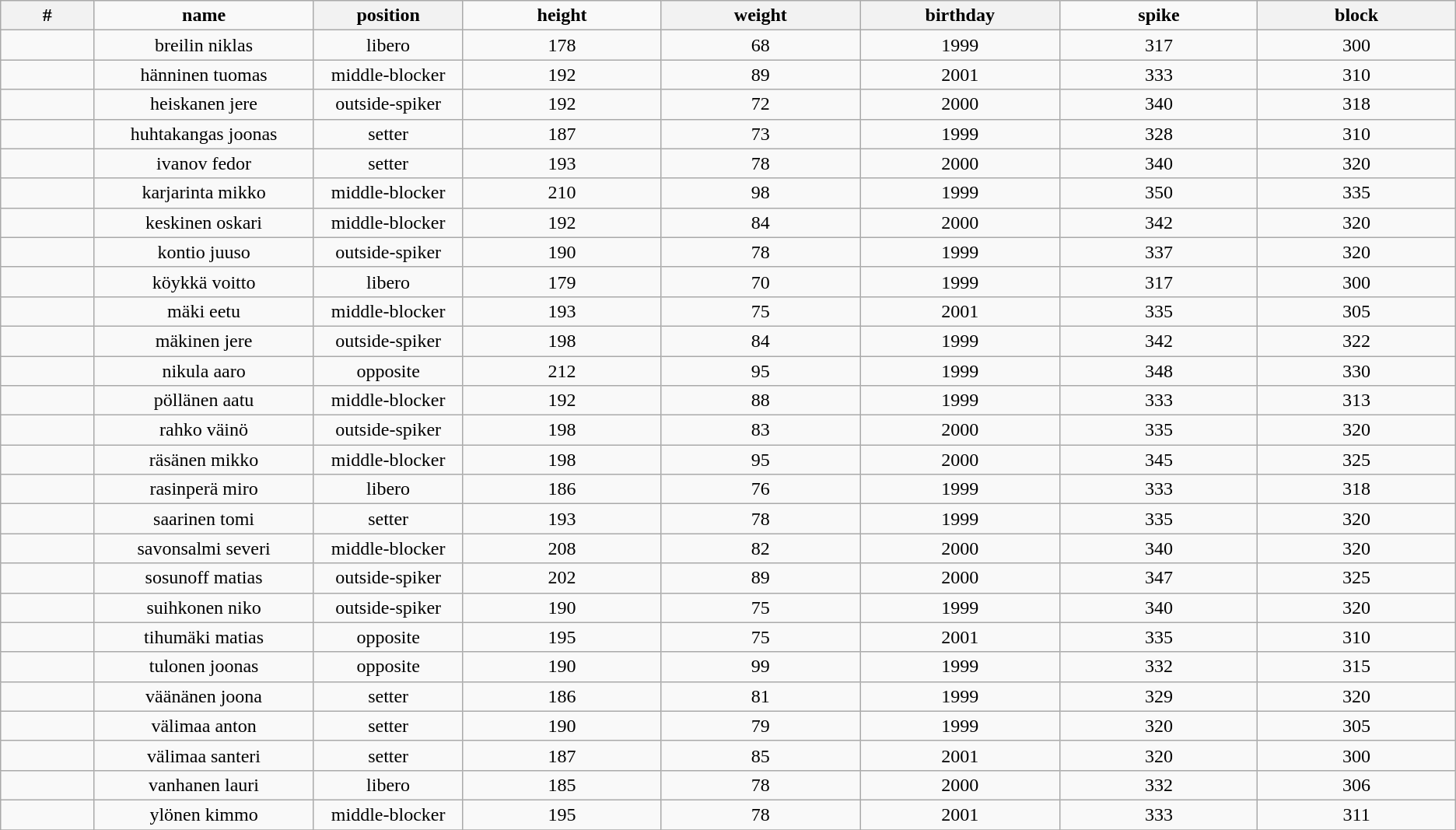<table class="wikitable sortable" style="text-align:center;">
<tr>
<th style="width:5em">#</th>
<td style="width:12em"><strong>name</strong></td>
<th style="width:8em"><strong>position</strong></th>
<td style="width:11em"><strong>height</strong></td>
<th style="width:11em"><strong>weight</strong></th>
<th style="width:11em"><strong>birthday</strong></th>
<td style="width:11em"><strong>spike</strong></td>
<th style="width:11em"><strong>block</strong></th>
</tr>
<tr>
<td></td>
<td>breilin niklas</td>
<td>libero</td>
<td>178</td>
<td>68</td>
<td>1999</td>
<td>317</td>
<td>300</td>
</tr>
<tr>
<td></td>
<td>hänninen tuomas</td>
<td>middle-blocker</td>
<td>192</td>
<td>89</td>
<td>2001</td>
<td>333</td>
<td>310</td>
</tr>
<tr>
<td></td>
<td>heiskanen jere</td>
<td>outside-spiker</td>
<td>192</td>
<td>72</td>
<td>2000</td>
<td>340</td>
<td>318</td>
</tr>
<tr>
<td></td>
<td>huhtakangas joonas</td>
<td>setter</td>
<td>187</td>
<td>73</td>
<td>1999</td>
<td>328</td>
<td>310</td>
</tr>
<tr>
<td></td>
<td>ivanov fedor</td>
<td>setter</td>
<td>193</td>
<td>78</td>
<td>2000</td>
<td>340</td>
<td>320</td>
</tr>
<tr>
<td></td>
<td>karjarinta mikko</td>
<td>middle-blocker</td>
<td>210</td>
<td>98</td>
<td>1999</td>
<td>350</td>
<td>335</td>
</tr>
<tr>
<td></td>
<td>keskinen oskari</td>
<td>middle-blocker</td>
<td>192</td>
<td>84</td>
<td>2000</td>
<td>342</td>
<td>320</td>
</tr>
<tr>
<td></td>
<td>kontio juuso</td>
<td>outside-spiker</td>
<td>190</td>
<td>78</td>
<td>1999</td>
<td>337</td>
<td>320</td>
</tr>
<tr>
<td></td>
<td>köykkä voitto</td>
<td>libero</td>
<td>179</td>
<td>70</td>
<td>1999</td>
<td>317</td>
<td>300</td>
</tr>
<tr>
<td></td>
<td>mäki eetu</td>
<td>middle-blocker</td>
<td>193</td>
<td>75</td>
<td>2001</td>
<td>335</td>
<td>305</td>
</tr>
<tr>
<td></td>
<td>mäkinen jere</td>
<td>outside-spiker</td>
<td>198</td>
<td>84</td>
<td>1999</td>
<td>342</td>
<td>322</td>
</tr>
<tr>
<td></td>
<td>nikula aaro</td>
<td>opposite</td>
<td>212</td>
<td>95</td>
<td>1999</td>
<td>348</td>
<td>330</td>
</tr>
<tr>
<td></td>
<td>pöllänen aatu</td>
<td>middle-blocker</td>
<td>192</td>
<td>88</td>
<td>1999</td>
<td>333</td>
<td>313</td>
</tr>
<tr>
<td></td>
<td>rahko väinö</td>
<td>outside-spiker</td>
<td>198</td>
<td>83</td>
<td>2000</td>
<td>335</td>
<td>320</td>
</tr>
<tr>
<td></td>
<td>räsänen mikko</td>
<td>middle-blocker</td>
<td>198</td>
<td>95</td>
<td>2000</td>
<td>345</td>
<td>325</td>
</tr>
<tr>
<td></td>
<td>rasinperä miro</td>
<td>libero</td>
<td>186</td>
<td>76</td>
<td>1999</td>
<td>333</td>
<td>318</td>
</tr>
<tr>
<td></td>
<td>saarinen tomi</td>
<td>setter</td>
<td>193</td>
<td>78</td>
<td>1999</td>
<td>335</td>
<td>320</td>
</tr>
<tr>
<td></td>
<td>savonsalmi severi</td>
<td>middle-blocker</td>
<td>208</td>
<td>82</td>
<td>2000</td>
<td>340</td>
<td>320</td>
</tr>
<tr>
<td></td>
<td>sosunoff matias</td>
<td>outside-spiker</td>
<td>202</td>
<td>89</td>
<td>2000</td>
<td>347</td>
<td>325</td>
</tr>
<tr>
<td></td>
<td>suihkonen niko</td>
<td>outside-spiker</td>
<td>190</td>
<td>75</td>
<td>1999</td>
<td>340</td>
<td>320</td>
</tr>
<tr>
<td></td>
<td>tihumäki matias</td>
<td>opposite</td>
<td>195</td>
<td>75</td>
<td>2001</td>
<td>335</td>
<td>310</td>
</tr>
<tr>
<td></td>
<td>tulonen joonas</td>
<td>opposite</td>
<td>190</td>
<td>99</td>
<td>1999</td>
<td>332</td>
<td>315</td>
</tr>
<tr>
<td></td>
<td>väänänen joona</td>
<td>setter</td>
<td>186</td>
<td>81</td>
<td>1999</td>
<td>329</td>
<td>320</td>
</tr>
<tr>
<td></td>
<td>välimaa anton</td>
<td>setter</td>
<td>190</td>
<td>79</td>
<td>1999</td>
<td>320</td>
<td>305</td>
</tr>
<tr>
<td></td>
<td>välimaa santeri</td>
<td>setter</td>
<td>187</td>
<td>85</td>
<td>2001</td>
<td>320</td>
<td>300</td>
</tr>
<tr>
<td></td>
<td>vanhanen lauri</td>
<td>libero</td>
<td>185</td>
<td>78</td>
<td>2000</td>
<td>332</td>
<td>306</td>
</tr>
<tr>
<td></td>
<td>ylönen kimmo</td>
<td>middle-blocker</td>
<td>195</td>
<td>78</td>
<td>2001</td>
<td>333</td>
<td>311</td>
</tr>
<tr>
</tr>
</table>
